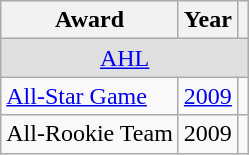<table class="wikitable">
<tr>
<th>Award</th>
<th>Year</th>
<th></th>
</tr>
<tr ALIGN="center" bgcolor="#e0e0e0">
<td colspan="3"><a href='#'>AHL</a></td>
</tr>
<tr>
<td><a href='#'>All-Star Game</a></td>
<td><a href='#'>2009</a></td>
<td></td>
</tr>
<tr>
<td>All-Rookie Team</td>
<td>2009</td>
<td></td>
</tr>
</table>
